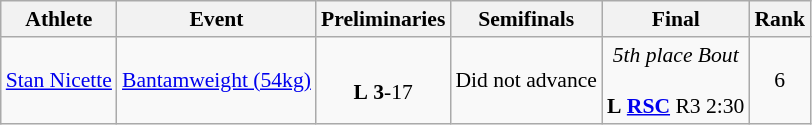<table class="wikitable" border="1" style="font-size:90%">
<tr>
<th>Athlete</th>
<th>Event</th>
<th>Preliminaries</th>
<th>Semifinals</th>
<th>Final</th>
<th>Rank</th>
</tr>
<tr>
<td><a href='#'>Stan Nicette</a></td>
<td><a href='#'>Bantamweight (54kg)</a></td>
<td align=center> <br> <strong>L</strong> <strong>3</strong>-17</td>
<td align=center>Did not advance</td>
<td align=center><em>5th place Bout</em><br> <br> <strong>L</strong> <strong><a href='#'>RSC</a></strong> R3 2:30</td>
<td align=center>6</td>
</tr>
</table>
